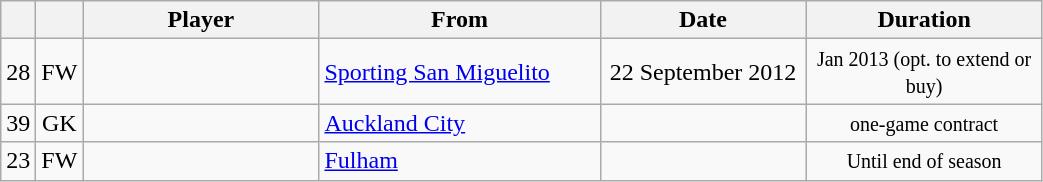<table class="wikitable sortable" style="text-align:center">
<tr>
<th></th>
<th></th>
<th width=150>Player</th>
<th width=180>From</th>
<th width=130>Date</th>
<th width=150>Duration</th>
</tr>
<tr>
<td>28</td>
<td>FW</td>
<td align=left> </td>
<td align=left> <a href='#'>Sporting San Miguelito</a></td>
<td>22 September 2012</td>
<td><small>Jan 2013 (opt. to extend or buy)</small></td>
</tr>
<tr>
<td>39</td>
<td>GK</td>
<td align=left> </td>
<td align=left> <a href='#'>Auckland City</a></td>
<td></td>
<td><small>one-game contract</small></td>
</tr>
<tr>
<td>23</td>
<td>FW</td>
<td align=left> </td>
<td align=left> <a href='#'>Fulham</a></td>
<td></td>
<td><small>Until end of season</small></td>
</tr>
</table>
